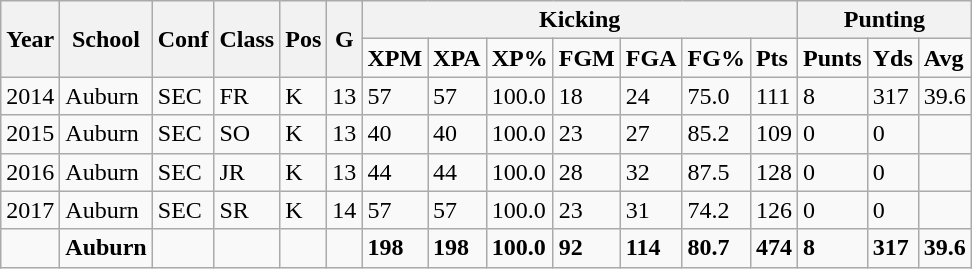<table class="wikitable">
<tr>
<th rowspan="2">Year</th>
<th rowspan="2">School</th>
<th rowspan="2">Conf</th>
<th rowspan="2">Class</th>
<th rowspan="2">Pos</th>
<th rowspan="2">G</th>
<th colspan="7" style="text-align: center; font-weight:bold;">Kicking</th>
<th colspan="3" style="text-align: center; font-weight:bold;">Punting</th>
</tr>
<tr>
<td style="font-weight:bold;">XPM</td>
<td style="font-weight:bold;">XPA</td>
<td style="font-weight:bold;">XP%</td>
<td style="font-weight:bold;">FGM</td>
<td style="font-weight:bold;">FGA</td>
<td style="font-weight:bold;">FG%</td>
<td style="font-weight:bold;">Pts</td>
<td style="font-weight:bold;">Punts</td>
<td style="font-weight:bold;">Yds</td>
<td style="font-weight:bold;">Avg</td>
</tr>
<tr>
<td>2014</td>
<td>Auburn</td>
<td>SEC</td>
<td>FR</td>
<td>K</td>
<td>13</td>
<td>57</td>
<td>57</td>
<td>100.0</td>
<td>18</td>
<td>24</td>
<td>75.0</td>
<td>111</td>
<td>8</td>
<td>317</td>
<td>39.6</td>
</tr>
<tr>
<td>2015</td>
<td>Auburn</td>
<td>SEC</td>
<td>SO</td>
<td>K</td>
<td>13</td>
<td>40</td>
<td>40</td>
<td>100.0</td>
<td>23</td>
<td>27</td>
<td>85.2</td>
<td>109</td>
<td>0</td>
<td>0</td>
<td></td>
</tr>
<tr>
<td>2016</td>
<td>Auburn</td>
<td>SEC</td>
<td>JR</td>
<td>K</td>
<td>13</td>
<td>44</td>
<td>44</td>
<td>100.0</td>
<td>28</td>
<td>32</td>
<td>87.5</td>
<td>128</td>
<td>0</td>
<td>0</td>
<td></td>
</tr>
<tr>
<td>2017</td>
<td>Auburn</td>
<td>SEC</td>
<td>SR</td>
<td>K</td>
<td>14</td>
<td>57</td>
<td>57</td>
<td>100.0</td>
<td>23</td>
<td>31</td>
<td>74.2</td>
<td>126</td>
<td>0</td>
<td>0</td>
<td></td>
</tr>
<tr>
<td style="font-weight:bold;"></td>
<td style="font-weight:bold;">Auburn</td>
<td style="font-weight:bold;"></td>
<td style="font-weight:bold;"></td>
<td style="font-weight:bold;"></td>
<td style="font-weight:bold;"></td>
<td style="font-weight:bold;">198</td>
<td style="font-weight:bold;">198</td>
<td style="font-weight:bold;">100.0</td>
<td style="font-weight:bold;">92</td>
<td style="font-weight:bold;">114</td>
<td style="font-weight:bold;">80.7</td>
<td style="font-weight:bold;">474</td>
<td style="font-weight:bold;">8</td>
<td style="font-weight:bold;">317</td>
<td style="font-weight:bold;">39.6</td>
</tr>
</table>
